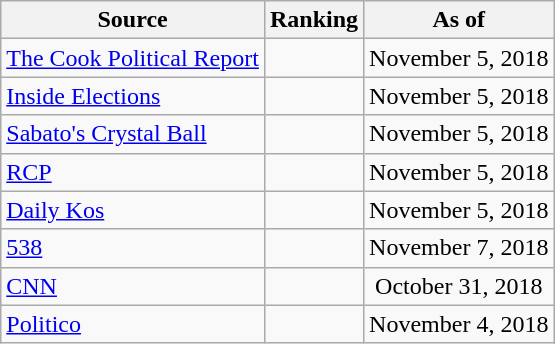<table class="wikitable" style="text-align:center">
<tr>
<th>Source</th>
<th>Ranking</th>
<th>As of</th>
</tr>
<tr>
<td style="text-align:left"><a href='#'>The Cook Political Report</a></td>
<td></td>
<td>November 5, 2018</td>
</tr>
<tr>
<td style="text-align:left"><a href='#'>Inside Elections</a></td>
<td></td>
<td>November 5, 2018</td>
</tr>
<tr>
<td style="text-align:left"><a href='#'>Sabato's Crystal Ball</a></td>
<td></td>
<td>November 5, 2018</td>
</tr>
<tr>
<td style="text-align:left"><a href='#'>RCP</a></td>
<td></td>
<td>November 5, 2018</td>
</tr>
<tr>
<td style="text-align:left"><a href='#'>Daily Kos</a></td>
<td></td>
<td>November 5, 2018</td>
</tr>
<tr>
<td style="text-align:left"><a href='#'>538</a></td>
<td></td>
<td>November 7, 2018</td>
</tr>
<tr>
<td style="text-align:left"><a href='#'>CNN</a></td>
<td></td>
<td>October 31, 2018</td>
</tr>
<tr>
<td style="text-align:left"><a href='#'>Politico</a></td>
<td></td>
<td>November 4, 2018</td>
</tr>
</table>
